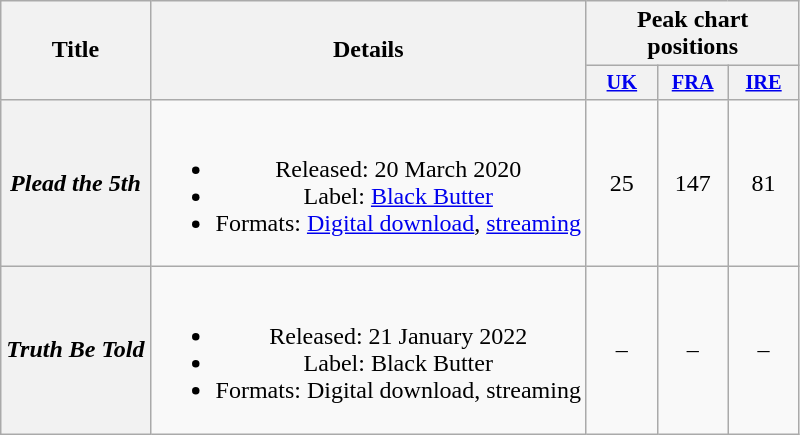<table class="wikitable plainrowheaders" style="text-align:center;">
<tr>
<th scope="col" rowspan="2">Title</th>
<th scope="col" rowspan="2">Details</th>
<th scope="col" colspan="3">Peak chart positions</th>
</tr>
<tr>
<th scope="col" style="width:3em;font-size:85%;"><a href='#'>UK</a><br></th>
<th scope="col" style="width:3em;font-size:85%;"><a href='#'>FRA</a><br></th>
<th scope="col" style="width:3em;font-size:85%;"><a href='#'>IRE</a><br></th>
</tr>
<tr>
<th scope="row"><em>Plead the 5th</em></th>
<td><br><ul><li>Released: 20 March 2020</li><li>Label: <a href='#'>Black Butter</a></li><li>Formats: <a href='#'>Digital download</a>, <a href='#'>streaming</a></li></ul></td>
<td>25</td>
<td>147</td>
<td>81</td>
</tr>
<tr>
<th scope="row"><em>Truth Be Told</em></th>
<td><br><ul><li>Released: 21 January 2022</li><li>Label: Black Butter</li><li>Formats: Digital download, streaming</li></ul></td>
<td>–</td>
<td>–</td>
<td>–</td>
</tr>
</table>
